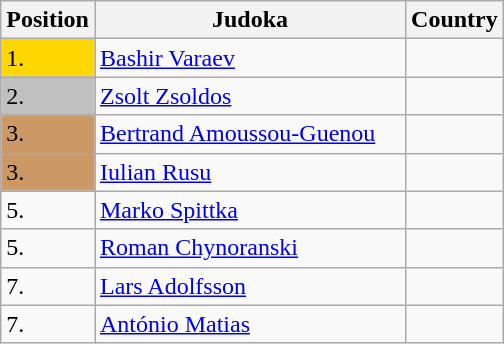<table class=wikitable>
<tr>
<th width=10>Position</th>
<th width=200>Judoka</th>
<th width=10>Country</th>
</tr>
<tr>
<td bgcolor=gold>1.</td>
<td><a href='#'>Bashir Varaev</a></td>
<td></td>
</tr>
<tr>
<td bgcolor=silver>2.</td>
<td><a href='#'>Zsolt Zsoldos</a></td>
<td></td>
</tr>
<tr>
<td bgcolor=CC9966>3.</td>
<td><a href='#'>Bertrand Amoussou-Guenou</a></td>
<td></td>
</tr>
<tr>
<td bgcolor=CC9966>3.</td>
<td><a href='#'>Iulian Rusu</a></td>
<td></td>
</tr>
<tr>
<td>5.</td>
<td><a href='#'>Marko Spittka</a></td>
<td></td>
</tr>
<tr>
<td>5.</td>
<td><a href='#'>Roman Chynoranski</a></td>
<td></td>
</tr>
<tr>
<td>7.</td>
<td><a href='#'>Lars Adolfsson</a></td>
<td></td>
</tr>
<tr>
<td>7.</td>
<td><a href='#'>António Matias</a></td>
<td></td>
</tr>
</table>
